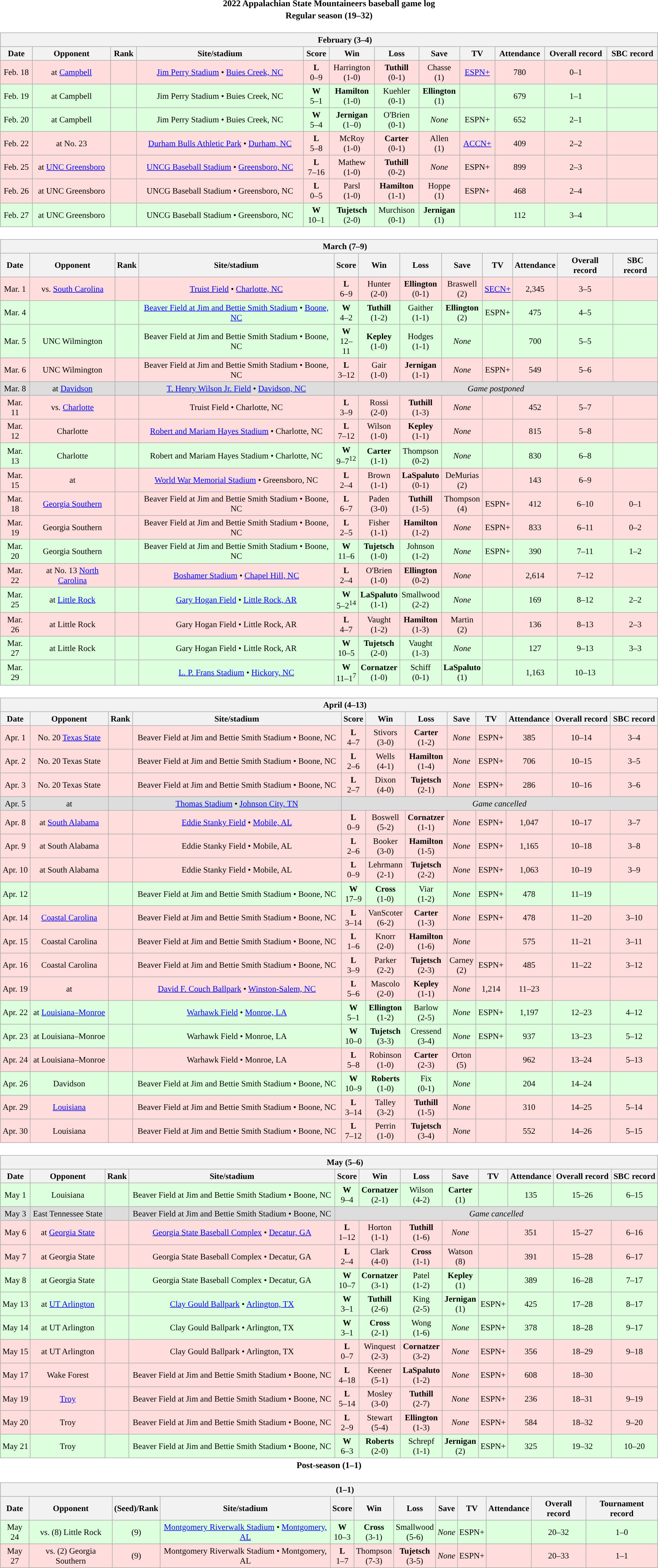<table class="toccolours" width=95% style="clear:both; margin:1.5em auto; text-align:center;">
<tr>
<th colspan=2>2022 Appalachian State Mountaineers baseball game log</th>
</tr>
<tr>
<th colspan=2>Regular season (19–32)</th>
</tr>
<tr valign="top">
<td><br><table class="wikitable collapsible" style="margin:auto; width:100%; text-align:center; font-size:95%">
<tr>
<th colspan=12 style="padding-left:4em;">February (3–4)</th>
</tr>
<tr>
<th>Date</th>
<th>Opponent</th>
<th>Rank</th>
<th>Site/stadium</th>
<th>Score</th>
<th>Win</th>
<th>Loss</th>
<th>Save</th>
<th>TV</th>
<th>Attendance</th>
<th>Overall record</th>
<th>SBC record</th>
</tr>
<tr align="center" bgcolor=#ffdddd>
<td>Feb. 18</td>
<td>at <a href='#'>Campbell</a></td>
<td></td>
<td><a href='#'>Jim Perry Stadium</a> • <a href='#'>Buies Creek, NC</a></td>
<td><strong>L</strong><br>0–9</td>
<td>Harrington<br>(1-0)</td>
<td><strong>Tuthill</strong><br>(0-1)</td>
<td>Chasse<br>(1)</td>
<td><a href='#'>ESPN+</a></td>
<td>780</td>
<td>0–1</td>
<td></td>
</tr>
<tr align="center" bgcolor=#ddffdd>
<td>Feb. 19</td>
<td>at Campbell</td>
<td></td>
<td>Jim Perry Stadium • Buies Creek, NC</td>
<td><strong>W</strong><br>5–1</td>
<td><strong>Hamilton</strong><br>(1-0)</td>
<td>Kuehler<br>(0-1)</td>
<td><strong>Ellington</strong><br>(1)</td>
<td></td>
<td>679</td>
<td>1–1</td>
<td></td>
</tr>
<tr align="center" bgcolor=#ddffdd>
<td>Feb. 20</td>
<td>at Campbell</td>
<td></td>
<td>Jim Perry Stadium • Buies Creek, NC</td>
<td><strong>W</strong><br>5–4</td>
<td><strong>Jernigan</strong><br>(1–0)</td>
<td>O'Brien<br>(0-1)</td>
<td><em>None</em></td>
<td>ESPN+</td>
<td>652</td>
<td>2–1</td>
<td></td>
</tr>
<tr align="center" bgcolor=#ffdddd>
<td>Feb. 22</td>
<td>at No. 23 </td>
<td></td>
<td><a href='#'>Durham Bulls Athletic Park</a> • <a href='#'>Durham, NC</a></td>
<td><strong>L</strong><br>5–8</td>
<td>McRoy<br>(1-0)</td>
<td><strong>Carter</strong><br>(0-1)</td>
<td>Allen<br>(1)</td>
<td><a href='#'>ACCN+</a></td>
<td>409</td>
<td>2–2</td>
<td></td>
</tr>
<tr align="center" bgcolor=#ffdddd>
<td>Feb. 25</td>
<td>at <a href='#'>UNC Greensboro</a></td>
<td></td>
<td><a href='#'>UNCG Baseball Stadium</a> • <a href='#'>Greensboro, NC</a></td>
<td><strong>L</strong><br>7–16</td>
<td>Mathew<br>(1-0)</td>
<td><strong>Tuthill</strong><br>(0-2)</td>
<td><em>None</em></td>
<td>ESPN+</td>
<td>899</td>
<td>2–3</td>
<td></td>
</tr>
<tr align="center" bgcolor=#ffdddd>
<td>Feb. 26</td>
<td>at UNC Greensboro</td>
<td></td>
<td>UNCG Baseball Stadium • Greensboro, NC</td>
<td><strong>L</strong><br>0–5</td>
<td>Parsl<br>(1-0)</td>
<td><strong>Hamilton</strong><br>(1-1)</td>
<td>Hoppe<br>(1)</td>
<td>ESPN+</td>
<td>468</td>
<td>2–4</td>
<td></td>
</tr>
<tr align="center" bgcolor=#ddffdd>
<td>Feb. 27</td>
<td>at UNC Greensboro</td>
<td></td>
<td>UNCG Baseball Stadium • Greensboro, NC</td>
<td><strong>W</strong><br>10–1</td>
<td><strong>Tujetsch</strong><br>(2-0)</td>
<td>Murchison<br>(0-1)</td>
<td><strong>Jernigan</strong><br>(1)</td>
<td></td>
<td>112</td>
<td>3–4</td>
<td></td>
</tr>
</table>
</td>
</tr>
<tr>
<td><br><table class="wikitable collapsible " style="margin:auto; width:100%; text-align:center; font-size:95%">
<tr>
<th colspan=12 style="padding-left:4em;">March (7–9)</th>
</tr>
<tr>
<th>Date</th>
<th>Opponent</th>
<th>Rank</th>
<th>Site/stadium</th>
<th>Score</th>
<th>Win</th>
<th>Loss</th>
<th>Save</th>
<th>TV</th>
<th>Attendance</th>
<th>Overall record</th>
<th>SBC record</th>
</tr>
<tr align="center" bgcolor=#ffdddd>
<td>Mar. 1</td>
<td>vs. <a href='#'>South Carolina</a></td>
<td></td>
<td><a href='#'>Truist Field</a> • <a href='#'>Charlotte, NC</a></td>
<td><strong>L</strong><br>6–9</td>
<td>Hunter<br>(2-0)</td>
<td><strong>Ellington</strong><br>(0-1)</td>
<td>Braswell<br>(2)</td>
<td><a href='#'>SECN+</a></td>
<td>2,345</td>
<td>3–5</td>
<td></td>
</tr>
<tr align="center" bgcolor=#ddffdd>
<td>Mar. 4</td>
<td></td>
<td></td>
<td><a href='#'>Beaver Field at Jim and Bettie Smith Stadium</a> • <a href='#'>Boone, NC</a></td>
<td><strong>W</strong><br>4–2</td>
<td><strong>Tuthill</strong><br>(1-2)</td>
<td>Gaither<br>(1-1)</td>
<td><strong>Ellington</strong><br>(2)</td>
<td>ESPN+</td>
<td>475</td>
<td>4–5</td>
<td></td>
</tr>
<tr align="center" bgcolor=#ddffdd>
<td>Mar. 5</td>
<td>UNC Wilmington</td>
<td></td>
<td>Beaver Field at Jim and Bettie Smith Stadium • Boone, NC</td>
<td><strong>W</strong><br>12–11</td>
<td><strong>Kepley</strong><br>(1-0)</td>
<td>Hodges<br>(1-1)</td>
<td><em>None</em></td>
<td></td>
<td>700</td>
<td>5–5</td>
<td></td>
</tr>
<tr align="center" bgcolor=#ffdddd>
<td>Mar. 6</td>
<td>UNC Wilmington</td>
<td></td>
<td>Beaver Field at Jim and Bettie Smith Stadium • Boone, NC</td>
<td><strong>L</strong><br>3–12</td>
<td>Gair<br>(1-0)</td>
<td><strong>Jernigan</strong><br>(1-1)</td>
<td><em>None</em></td>
<td>ESPN+</td>
<td>549</td>
<td>5–6</td>
<td></td>
</tr>
<tr align="center" bgcolor=#dddddd>
<td>Mar. 8</td>
<td>at <a href='#'>Davidson</a></td>
<td></td>
<td><a href='#'>T. Henry Wilson Jr. Field</a> • <a href='#'>Davidson, NC</a></td>
<td colspan=8><em>Game postponed</em></td>
</tr>
<tr align="center" bgcolor=#ffdddd>
<td>Mar. 11</td>
<td>vs. <a href='#'>Charlotte</a></td>
<td></td>
<td>Truist Field • Charlotte, NC</td>
<td><strong>L</strong><br>3–9</td>
<td>Rossi<br>(2-0)</td>
<td><strong>Tuthill</strong><br>(1-3)</td>
<td><em>None</em></td>
<td></td>
<td>452</td>
<td>5–7</td>
<td></td>
</tr>
<tr align="center" bgcolor=#ffdddd>
<td>Mar. 12</td>
<td>Charlotte</td>
<td></td>
<td><a href='#'>Robert and Mariam Hayes Stadium</a> • Charlotte, NC</td>
<td><strong>L</strong><br>7–12</td>
<td>Wilson<br>(1-0)</td>
<td><strong>Kepley</strong><br>(1-1)</td>
<td><em>None</em></td>
<td></td>
<td>815</td>
<td>5–8</td>
<td></td>
</tr>
<tr align="center" bgcolor=#ddffdd>
<td>Mar. 13</td>
<td>Charlotte</td>
<td></td>
<td>Robert and Mariam Hayes Stadium • Charlotte, NC</td>
<td><strong>W</strong><br>9–7<sup>12</sup></td>
<td><strong>Carter</strong><br>(1-1)</td>
<td>Thompson<br>(0-2)</td>
<td><em>None</em></td>
<td></td>
<td>830</td>
<td>6–8</td>
<td></td>
</tr>
<tr align="center" bgcolor=#ffdddd>
<td>Mar. 15</td>
<td>at </td>
<td></td>
<td><a href='#'>World War Memorial Stadium</a> • Greensboro, NC</td>
<td><strong>L</strong><br>2–4</td>
<td>Brown<br>(1-1)</td>
<td><strong>LaSpaluto</strong><br>(0-1)</td>
<td>DeMurias<br>(2)</td>
<td></td>
<td>143</td>
<td>6–9</td>
<td></td>
</tr>
<tr align="center" bgcolor=#ffdddd>
<td>Mar. 18</td>
<td><a href='#'>Georgia Southern</a></td>
<td></td>
<td>Beaver Field at Jim and Bettie Smith Stadium • Boone, NC</td>
<td><strong>L</strong><br>6–7</td>
<td>Paden<br>(3-0)</td>
<td><strong>Tuthill</strong><br>(1-5)</td>
<td>Thompson<br>(4)</td>
<td>ESPN+</td>
<td>412</td>
<td>6–10</td>
<td>0–1</td>
</tr>
<tr align="center" bgcolor=#ffdddd>
<td>Mar. 19</td>
<td>Georgia Southern</td>
<td></td>
<td>Beaver Field at Jim and Bettie Smith Stadium • Boone, NC</td>
<td><strong>L</strong><br>2–5</td>
<td>Fisher<br>(1-1)</td>
<td><strong>Hamilton</strong><br>(1-2)</td>
<td><em>None</em></td>
<td>ESPN+</td>
<td>833</td>
<td>6–11</td>
<td>0–2</td>
</tr>
<tr align="center" bgcolor=#ddffdd>
<td>Mar. 20</td>
<td>Georgia Southern</td>
<td></td>
<td>Beaver Field at Jim and Bettie Smith Stadium • Boone, NC</td>
<td><strong>W</strong><br>11–6</td>
<td><strong>Tujetsch</strong><br>(1-0)</td>
<td>Johnson<br>(1-2)</td>
<td><em>None</em></td>
<td>ESPN+</td>
<td>390</td>
<td>7–11</td>
<td>1–2</td>
</tr>
<tr align="center" bgcolor=#ffdddd>
<td>Mar. 22</td>
<td>at No. 13 <a href='#'>North Carolina</a></td>
<td></td>
<td><a href='#'>Boshamer Stadium</a> • <a href='#'>Chapel Hill, NC</a></td>
<td><strong>L</strong><br>2–4</td>
<td>O'Brien<br>(1-0)</td>
<td><strong>Ellington</strong><br>(0-2)</td>
<td><em>None</em></td>
<td></td>
<td>2,614</td>
<td>7–12</td>
<td></td>
</tr>
<tr align="center" bgcolor=#ddffdd>
<td>Mar. 25</td>
<td>at <a href='#'>Little Rock</a></td>
<td></td>
<td><a href='#'>Gary Hogan Field</a> • <a href='#'>Little Rock, AR</a></td>
<td><strong>W</strong><br>5–2<sup>14</sup></td>
<td><strong>LaSpaluto</strong><br>(1-1)</td>
<td>Smallwood<br>(2-2)</td>
<td><em>None</em></td>
<td></td>
<td>169</td>
<td>8–12</td>
<td>2–2</td>
</tr>
<tr align="center" bgcolor=#ffdddd>
<td>Mar. 26</td>
<td>at Little Rock</td>
<td></td>
<td>Gary Hogan Field • Little Rock, AR</td>
<td><strong>L</strong><br>4–7</td>
<td>Vaught<br>(1-2)</td>
<td><strong>Hamilton</strong><br>(1-3)</td>
<td>Martin<br>(2)</td>
<td></td>
<td>136</td>
<td>8–13</td>
<td>2–3</td>
</tr>
<tr align="center" bgcolor=#ddffdd>
<td>Mar. 27</td>
<td>at Little Rock</td>
<td></td>
<td>Gary Hogan Field • Little Rock, AR</td>
<td><strong>W</strong><br>10–5</td>
<td><strong>Tujetsch</strong><br>(2-0)</td>
<td>Vaught<br>(1-3)</td>
<td><em>None</em></td>
<td></td>
<td>127</td>
<td>9–13</td>
<td>3–3</td>
</tr>
<tr align="center" bgcolor=#ddffdd>
<td>Mar. 29</td>
<td></td>
<td></td>
<td><a href='#'>L. P. Frans Stadium</a> • <a href='#'>Hickory, NC</a></td>
<td><strong>W</strong><br>11–1<sup>7</sup></td>
<td><strong>Cornatzer</strong><br>(1-0)</td>
<td>Schiff<br>(0-1)</td>
<td><strong>LaSpaluto</strong><br>(1)</td>
<td></td>
<td>1,163</td>
<td>10–13</td>
<td></td>
</tr>
</table>
</td>
</tr>
<tr>
<td><br><table class="wikitable collapsible" style="margin:auto; width:100%; text-align:center; font-size:95%">
<tr>
<th colspan=12 style="padding-left:4em;">April (4–13)</th>
</tr>
<tr>
<th>Date</th>
<th>Opponent</th>
<th>Rank</th>
<th>Site/stadium</th>
<th>Score</th>
<th>Win</th>
<th>Loss</th>
<th>Save</th>
<th>TV</th>
<th>Attendance</th>
<th>Overall record</th>
<th>SBC record</th>
</tr>
<tr align="center" bgcolor=#ffdddd>
<td>Apr. 1</td>
<td>No. 20 <a href='#'>Texas State</a></td>
<td></td>
<td>Beaver Field at Jim and Bettie Smith Stadium • Boone, NC</td>
<td><strong>L</strong><br>4–7</td>
<td>Stivors<br>(3-0)</td>
<td><strong>Carter</strong><br>(1-2)</td>
<td><em>None</em></td>
<td>ESPN+</td>
<td>385</td>
<td>10–14</td>
<td>3–4</td>
</tr>
<tr align="center" bgcolor=#ffdddd>
<td>Apr. 2</td>
<td>No. 20 Texas State</td>
<td></td>
<td>Beaver Field at Jim and Bettie Smith Stadium • Boone, NC</td>
<td><strong>L</strong><br>2–6</td>
<td>Wells<br>(4-1)</td>
<td><strong>Hamilton</strong><br>(1-4)</td>
<td><em>None</em></td>
<td>ESPN+</td>
<td>706</td>
<td>10–15</td>
<td>3–5</td>
</tr>
<tr align="center" bgcolor=#ffdddd>
<td>Apr. 3</td>
<td>No. 20 Texas State</td>
<td></td>
<td>Beaver Field at Jim and Bettie Smith Stadium • Boone, NC</td>
<td><strong>L</strong><br>2–7</td>
<td>Dixon<br>(4-0)</td>
<td><strong>Tujetsch</strong><br>(2-1)</td>
<td><em>None</em></td>
<td>ESPN+</td>
<td>286</td>
<td>10–16</td>
<td>3–6</td>
</tr>
<tr align="center" bgcolor=#dddddd>
<td>Apr. 5</td>
<td>at </td>
<td></td>
<td><a href='#'>Thomas Stadium</a> • <a href='#'>Johnson City, TN</a></td>
<td colspan=8><em>Game cancelled</em></td>
</tr>
<tr align="center" bgcolor=#ffdddd>
<td>Apr. 8</td>
<td>at <a href='#'>South Alabama</a></td>
<td></td>
<td><a href='#'>Eddie Stanky Field</a> • <a href='#'>Mobile, AL</a></td>
<td><strong>L</strong><br>0–9</td>
<td>Boswell<br>(5-2)</td>
<td><strong>Cornatzer</strong><br>(1-1)</td>
<td><em>None</em></td>
<td>ESPN+</td>
<td>1,047</td>
<td>10–17</td>
<td>3–7</td>
</tr>
<tr align="center" bgcolor=#ffdddd>
<td>Apr. 9</td>
<td>at South Alabama</td>
<td></td>
<td>Eddie Stanky Field • Mobile, AL</td>
<td><strong>L</strong><br>2–6</td>
<td>Booker<br>(3-0)</td>
<td><strong>Hamilton</strong><br>(1-5)</td>
<td><em>None</em></td>
<td>ESPN+</td>
<td>1,165</td>
<td>10–18</td>
<td>3–8</td>
</tr>
<tr align="center" bgcolor=#ffdddd>
<td>Apr. 10</td>
<td>at South Alabama</td>
<td></td>
<td>Eddie Stanky Field • Mobile, AL</td>
<td><strong>L</strong><br>0–9</td>
<td>Lehrmann<br>(2-1)</td>
<td><strong>Tujetsch</strong><br>(2-2)</td>
<td><em>None</em></td>
<td>ESPN+</td>
<td>1,063</td>
<td>10–19</td>
<td>3–9</td>
</tr>
<tr align="center" bgcolor=#ddffdd>
<td>Apr. 12</td>
<td></td>
<td></td>
<td>Beaver Field at Jim and Bettie Smith Stadium • Boone, NC</td>
<td><strong>W</strong><br>17–9</td>
<td><strong>Cross</strong><br>(1-0)</td>
<td>Viar<br>(1-2)</td>
<td><em>None</em></td>
<td>ESPN+</td>
<td>478</td>
<td>11–19</td>
<td></td>
</tr>
<tr align="center" bgcolor=#ffdddd>
<td>Apr. 14</td>
<td><a href='#'>Coastal Carolina</a></td>
<td></td>
<td>Beaver Field at Jim and Bettie Smith Stadium • Boone, NC</td>
<td><strong>L</strong><br>3–14</td>
<td>VanScoter<br>(6-2)</td>
<td><strong>Carter</strong><br>(1-3)</td>
<td><em>None</em></td>
<td>ESPN+</td>
<td>478</td>
<td>11–20</td>
<td>3–10</td>
</tr>
<tr align="center" bgcolor=#ffdddd>
<td>Apr. 15</td>
<td>Coastal Carolina</td>
<td></td>
<td>Beaver Field at Jim and Bettie Smith Stadium • Boone, NC</td>
<td><strong>L</strong><br>1–6</td>
<td>Knorr<br>(2-0)</td>
<td><strong>Hamilton</strong><br>(1-6)</td>
<td><em>None</em></td>
<td></td>
<td>575</td>
<td>11–21</td>
<td>3–11</td>
</tr>
<tr align="center" bgcolor=#ffdddd>
<td>Apr. 16</td>
<td>Coastal Carolina</td>
<td></td>
<td>Beaver Field at Jim and Bettie Smith Stadium • Boone, NC</td>
<td><strong>L</strong><br>3–9</td>
<td>Parker<br>(2-2)</td>
<td><strong>Tujetsch</strong><br>(2-3)</td>
<td>Carney<br>(2)</td>
<td>ESPN+</td>
<td>485</td>
<td>11–22</td>
<td>3–12</td>
</tr>
<tr align="center" bgcolor=#ffdddd>
<td>Apr. 19</td>
<td>at </td>
<td></td>
<td><a href='#'>David F. Couch Ballpark</a> • <a href='#'>Winston-Salem, NC</a></td>
<td><strong>L</strong><br>5–6</td>
<td>Mascolo<br>(2-0)</td>
<td><strong>Kepley</strong><br>(1-1)</td>
<td><em>None</em></td>
<td>1,214</td>
<td>11–23</td>
<td></td>
<td></td>
</tr>
<tr align="center" bgcolor=#ddffdd>
<td>Apr. 22</td>
<td>at <a href='#'>Louisiana–Monroe</a></td>
<td></td>
<td><a href='#'>Warhawk Field</a> • <a href='#'>Monroe, LA</a></td>
<td><strong>W</strong><br>5–1</td>
<td><strong>Ellington</strong><br>(1-2)</td>
<td>Barlow<br>(2-5)</td>
<td><em>None</em></td>
<td>ESPN+</td>
<td>1,197</td>
<td>12–23</td>
<td>4–12</td>
</tr>
<tr align="center" bgcolor=#ddffdd>
<td>Apr. 23</td>
<td>at Louisiana–Monroe</td>
<td></td>
<td>Warhawk Field • Monroe, LA</td>
<td><strong>W</strong><br>10–0</td>
<td><strong>Tujetsch</strong><br>(3-3)</td>
<td>Cressend<br>(3-4)</td>
<td><em>None</em></td>
<td>ESPN+</td>
<td>937</td>
<td>13–23</td>
<td>5–12</td>
</tr>
<tr align="center" bgcolor=#ffdddd>
<td>Apr. 24</td>
<td>at Louisiana–Monroe</td>
<td></td>
<td>Warhawk Field • Monroe, LA</td>
<td><strong>L</strong><br>5–8</td>
<td>Robinson<br>(1-0)</td>
<td><strong>Carter</strong><br>(2-3)</td>
<td>Orton<br>(5)</td>
<td></td>
<td>962</td>
<td>13–24</td>
<td>5–13</td>
</tr>
<tr align="center" bgcolor=#ddffdd>
<td>Apr. 26</td>
<td>Davidson</td>
<td></td>
<td>Beaver Field at Jim and Bettie Smith Stadium • Boone, NC</td>
<td><strong>W</strong><br>10–9</td>
<td><strong>Roberts</strong><br>(1-0)</td>
<td>Fix<br>(0-1)</td>
<td><em>None</em></td>
<td></td>
<td>204</td>
<td>14–24</td>
<td></td>
</tr>
<tr align="center" bgcolor=#ffdddd>
<td>Apr. 29</td>
<td><a href='#'>Louisiana</a></td>
<td></td>
<td>Beaver Field at Jim and Bettie Smith Stadium • Boone, NC</td>
<td><strong>L</strong><br>3–14</td>
<td>Talley<br>(3-2)</td>
<td><strong>Tuthill</strong><br>(1-5)</td>
<td><em>None</em></td>
<td></td>
<td>310</td>
<td>14–25</td>
<td>5–14</td>
</tr>
<tr align="center" bgcolor=#ffdddd>
<td>Apr. 30</td>
<td>Louisiana</td>
<td></td>
<td>Beaver Field at Jim and Bettie Smith Stadium • Boone, NC</td>
<td><strong>L</strong><br>7–12</td>
<td>Perrin<br>(1-0)</td>
<td><strong>Tujetsch</strong><br>(3-4)</td>
<td><em>None</em></td>
<td></td>
<td>552</td>
<td>14–26</td>
<td>5–15</td>
</tr>
</table>
</td>
</tr>
<tr>
<td><br><table class="wikitable collapsible" style="margin:auto; width:100%; text-align:center; font-size:95%">
<tr>
<th colspan=13 style="padding-left:4em;">May (5–6)</th>
</tr>
<tr>
<th>Date</th>
<th>Opponent</th>
<th>Rank</th>
<th>Site/stadium</th>
<th>Score</th>
<th>Win</th>
<th>Loss</th>
<th>Save</th>
<th>TV</th>
<th>Attendance</th>
<th>Overall record</th>
<th>SBC record</th>
</tr>
<tr align="center" bgcolor=#ddffdd>
<td>May 1</td>
<td>Louisiana</td>
<td></td>
<td>Beaver Field at Jim and Bettie Smith Stadium • Boone, NC</td>
<td><strong>W</strong><br>9–4</td>
<td><strong>Cornatzer</strong><br>(2-1)</td>
<td>Wilson<br>(4-2)</td>
<td><strong>Carter</strong><br>(1)</td>
<td></td>
<td>135</td>
<td>15–26</td>
<td>6–15</td>
</tr>
<tr align="center" bgcolor=#dddddd>
<td>May 3</td>
<td>East Tennessee State</td>
<td></td>
<td>Beaver Field at Jim and Bettie Smith Stadium • Boone, NC</td>
<td colspan=8><em>Game cancelled</em></td>
</tr>
<tr align="center" bgcolor=#ffdddd>
<td>May 6</td>
<td>at <a href='#'>Georgia State</a></td>
<td></td>
<td><a href='#'>Georgia State Baseball Complex</a> • <a href='#'>Decatur, GA</a></td>
<td><strong>L</strong><br>1–12</td>
<td>Horton<br>(1-1)</td>
<td><strong>Tuthill</strong><br>(1-6)</td>
<td><em>None</em></td>
<td></td>
<td>351</td>
<td>15–27</td>
<td>6–16</td>
</tr>
<tr align="center" bgcolor=#ffdddd>
<td>May 7</td>
<td>at Georgia State</td>
<td></td>
<td>Georgia State Baseball Complex • Decatur, GA</td>
<td><strong>L</strong><br>2–4</td>
<td>Clark<br>(4-0)</td>
<td><strong>Cross</strong><br>(1-1)</td>
<td>Watson<br>(8)</td>
<td></td>
<td>391</td>
<td>15–28</td>
<td>6–17</td>
</tr>
<tr align="center" bgcolor=#ddffdd>
<td>May 8</td>
<td>at Georgia State</td>
<td></td>
<td>Georgia State Baseball Complex • Decatur, GA</td>
<td><strong>W</strong><br>10–7</td>
<td><strong>Cornatzer</strong><br>(3-1)</td>
<td>Patel<br>(1-2)</td>
<td><strong>Kepley</strong><br>(1)</td>
<td></td>
<td>389</td>
<td>16–28</td>
<td>7–17</td>
</tr>
<tr align="center" bgcolor=#ddffdd>
<td>May 13</td>
<td>at <a href='#'>UT Arlington</a></td>
<td></td>
<td><a href='#'>Clay Gould Ballpark</a> • <a href='#'>Arlington, TX</a></td>
<td><strong>W</strong><br>3–1</td>
<td><strong>Tuthill</strong><br>(2-6)</td>
<td>King<br>(2-5)</td>
<td><strong>Jernigan</strong><br>(1)</td>
<td>ESPN+</td>
<td>425</td>
<td>17–28</td>
<td>8–17</td>
</tr>
<tr align="center" bgcolor=#ddffdd>
<td>May 14</td>
<td>at UT Arlington</td>
<td></td>
<td>Clay Gould Ballpark • Arlington, TX</td>
<td><strong>W</strong><br>3–1</td>
<td><strong>Cross</strong><br>(2-1)</td>
<td>Wong<br>(1-6)</td>
<td><em>None</em></td>
<td>ESPN+</td>
<td>378</td>
<td>18–28</td>
<td>9–17</td>
</tr>
<tr align="center" bgcolor=#ffdddd>
<td>May 15</td>
<td>at UT Arlington</td>
<td></td>
<td>Clay Gould Ballpark • Arlington, TX</td>
<td><strong>L</strong><br>0–7</td>
<td>Winquest<br>(2-3)</td>
<td><strong>Cornatzer</strong><br>(3-2)</td>
<td><em>None</em></td>
<td>ESPN+</td>
<td>356</td>
<td>18–29</td>
<td>9–18</td>
</tr>
<tr align="center" bgcolor=#ffdddd>
<td>May 17</td>
<td>Wake Forest</td>
<td></td>
<td>Beaver Field at Jim and Bettie Smith Stadium • Boone, NC</td>
<td><strong>L</strong><br>4–18</td>
<td>Keener<br>(5-1)</td>
<td><strong>LaSpaluto</strong><br>(1-2)</td>
<td><em>None</em></td>
<td>ESPN+</td>
<td>608</td>
<td>18–30</td>
<td></td>
</tr>
<tr align="center" bgcolor=#ffdddd>
<td>May 19</td>
<td><a href='#'>Troy</a></td>
<td></td>
<td>Beaver Field at Jim and Bettie Smith Stadium • Boone, NC</td>
<td><strong>L</strong><br>5–14</td>
<td>Mosley<br>(3-0)</td>
<td><strong>Tuthill</strong><br>(2-7)</td>
<td><em>None</em></td>
<td>ESPN+</td>
<td>236</td>
<td>18–31</td>
<td>9–19</td>
</tr>
<tr align="center" bgcolor=#ffdddd>
<td>May 20</td>
<td>Troy</td>
<td></td>
<td>Beaver Field at Jim and Bettie Smith Stadium • Boone, NC</td>
<td><strong>L</strong><br>2–9</td>
<td>Stewart<br>(5-4)</td>
<td><strong>Ellington</strong><br>(1-3)</td>
<td><em>None</em></td>
<td>ESPN+</td>
<td>584</td>
<td>18–32</td>
<td>9–20</td>
</tr>
<tr align="center" bgcolor=#ddffdd>
<td>May 21</td>
<td>Troy</td>
<td></td>
<td>Beaver Field at Jim and Bettie Smith Stadium • Boone, NC</td>
<td><strong>W</strong><br>6–3</td>
<td><strong>Roberts</strong><br>(2-0)</td>
<td>Schrepf<br>(1-1)</td>
<td><strong>Jernigan</strong><br>(2)</td>
<td>ESPN+</td>
<td>325</td>
<td>19–32</td>
<td>10–20</td>
</tr>
</table>
</td>
</tr>
<tr>
<th colspan=2>Post-season (1–1)</th>
</tr>
<tr>
<td><br><table class="wikitable collapsible" style="margin:auto; width:100%; text-align:center; font-size:95%">
<tr>
<th colspan=12 style="padding-left:4em;"> (1–1)</th>
</tr>
<tr>
<th>Date</th>
<th>Opponent</th>
<th>(Seed)/Rank</th>
<th>Site/stadium</th>
<th>Score</th>
<th>Win</th>
<th>Loss</th>
<th>Save</th>
<th>TV</th>
<th>Attendance</th>
<th>Overall record</th>
<th>Tournament record</th>
</tr>
<tr align="center" bgcolor=#ddffdd>
<td>May 24</td>
<td>vs. (8) Little Rock</td>
<td>(9)</td>
<td><a href='#'>Montgomery Riverwalk Stadium</a> • <a href='#'>Montgomery, AL</a></td>
<td><strong>W</strong><br>10–3</td>
<td><strong>Cross</strong><br>(3-1)</td>
<td>Smallwood<br>(5-6)</td>
<td><em>None</em></td>
<td>ESPN+</td>
<td></td>
<td>20–32</td>
<td>1–0</td>
</tr>
<tr align="center" bgcolor=#ffdddd>
<td>May 27</td>
<td>vs. (2) Georgia Southern</td>
<td>(9)</td>
<td>Montgomery Riverwalk Stadium • Montgomery, AL</td>
<td><strong>L</strong><br>1–7</td>
<td>Thompson<br>(7-3)</td>
<td><strong>Tujetsch</strong><br>(3-5)</td>
<td><em>None</em></td>
<td>ESPN+</td>
<td></td>
<td>20–33</td>
<td>1–1</td>
</tr>
</table>
</td>
</tr>
</table>
